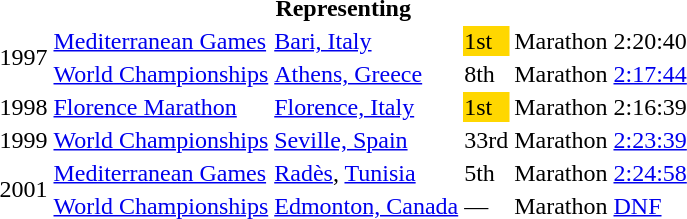<table>
<tr>
<th colspan="6">Representing </th>
</tr>
<tr>
<td rowspan=2>1997</td>
<td><a href='#'>Mediterranean Games</a></td>
<td><a href='#'>Bari, Italy</a></td>
<td bgcolor="gold">1st</td>
<td>Marathon</td>
<td>2:20:40</td>
</tr>
<tr>
<td><a href='#'>World Championships</a></td>
<td><a href='#'>Athens, Greece</a></td>
<td>8th</td>
<td>Marathon</td>
<td><a href='#'>2:17:44</a></td>
</tr>
<tr>
<td>1998</td>
<td><a href='#'>Florence Marathon</a></td>
<td><a href='#'>Florence, Italy</a></td>
<td bgcolor="gold">1st</td>
<td>Marathon</td>
<td>2:16:39</td>
</tr>
<tr>
<td>1999</td>
<td><a href='#'>World Championships</a></td>
<td><a href='#'>Seville, Spain</a></td>
<td>33rd</td>
<td>Marathon</td>
<td><a href='#'>2:23:39</a></td>
</tr>
<tr>
<td rowspan=2>2001</td>
<td><a href='#'>Mediterranean Games</a></td>
<td><a href='#'>Radès</a>, <a href='#'>Tunisia</a></td>
<td>5th</td>
<td>Marathon</td>
<td><a href='#'>2:24:58</a></td>
</tr>
<tr>
<td><a href='#'>World Championships</a></td>
<td><a href='#'>Edmonton, Canada</a></td>
<td>—</td>
<td>Marathon</td>
<td><a href='#'>DNF</a></td>
</tr>
</table>
